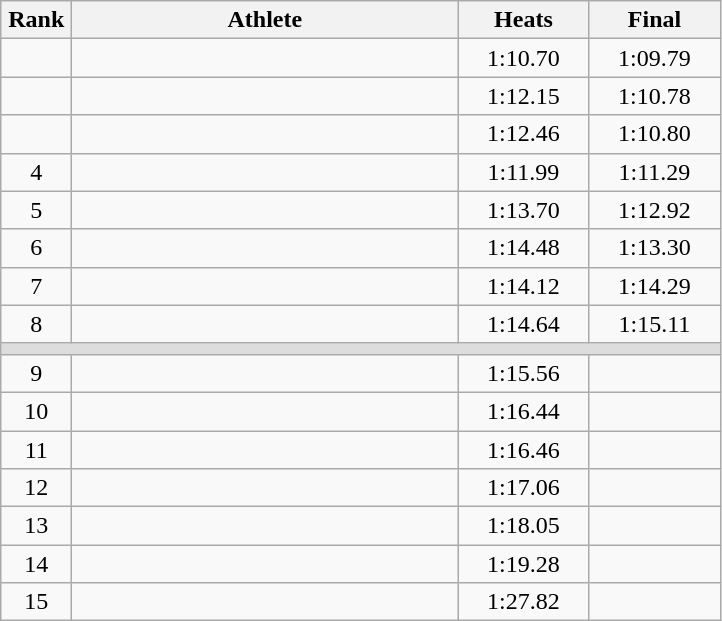<table class=wikitable style="text-align:center">
<tr>
<th width=40>Rank</th>
<th width=250>Athlete</th>
<th width=80>Heats</th>
<th width=80>Final</th>
</tr>
<tr>
<td></td>
<td align=left></td>
<td>1:10.70</td>
<td>1:09.79</td>
</tr>
<tr>
<td></td>
<td align=left></td>
<td>1:12.15</td>
<td>1:10.78</td>
</tr>
<tr>
<td></td>
<td align=left></td>
<td>1:12.46</td>
<td>1:10.80</td>
</tr>
<tr>
<td>4</td>
<td align=left></td>
<td>1:11.99</td>
<td>1:11.29</td>
</tr>
<tr>
<td>5</td>
<td align=left></td>
<td>1:13.70</td>
<td>1:12.92</td>
</tr>
<tr>
<td>6</td>
<td align=left></td>
<td>1:14.48</td>
<td>1:13.30</td>
</tr>
<tr>
<td>7</td>
<td align=left></td>
<td>1:14.12</td>
<td>1:14.29</td>
</tr>
<tr>
<td>8</td>
<td align=left></td>
<td>1:14.64</td>
<td>1:15.11</td>
</tr>
<tr bgcolor=#DDDDDD>
<td colspan=4></td>
</tr>
<tr>
<td>9</td>
<td align=left></td>
<td>1:15.56</td>
<td></td>
</tr>
<tr>
<td>10</td>
<td align=left></td>
<td>1:16.44</td>
<td></td>
</tr>
<tr>
<td>11</td>
<td align=left></td>
<td>1:16.46</td>
<td></td>
</tr>
<tr>
<td>12</td>
<td align=left></td>
<td>1:17.06</td>
<td></td>
</tr>
<tr>
<td>13</td>
<td align=left></td>
<td>1:18.05</td>
<td></td>
</tr>
<tr>
<td>14</td>
<td align=left></td>
<td>1:19.28</td>
<td></td>
</tr>
<tr>
<td>15</td>
<td align=left></td>
<td>1:27.82</td>
<td></td>
</tr>
</table>
